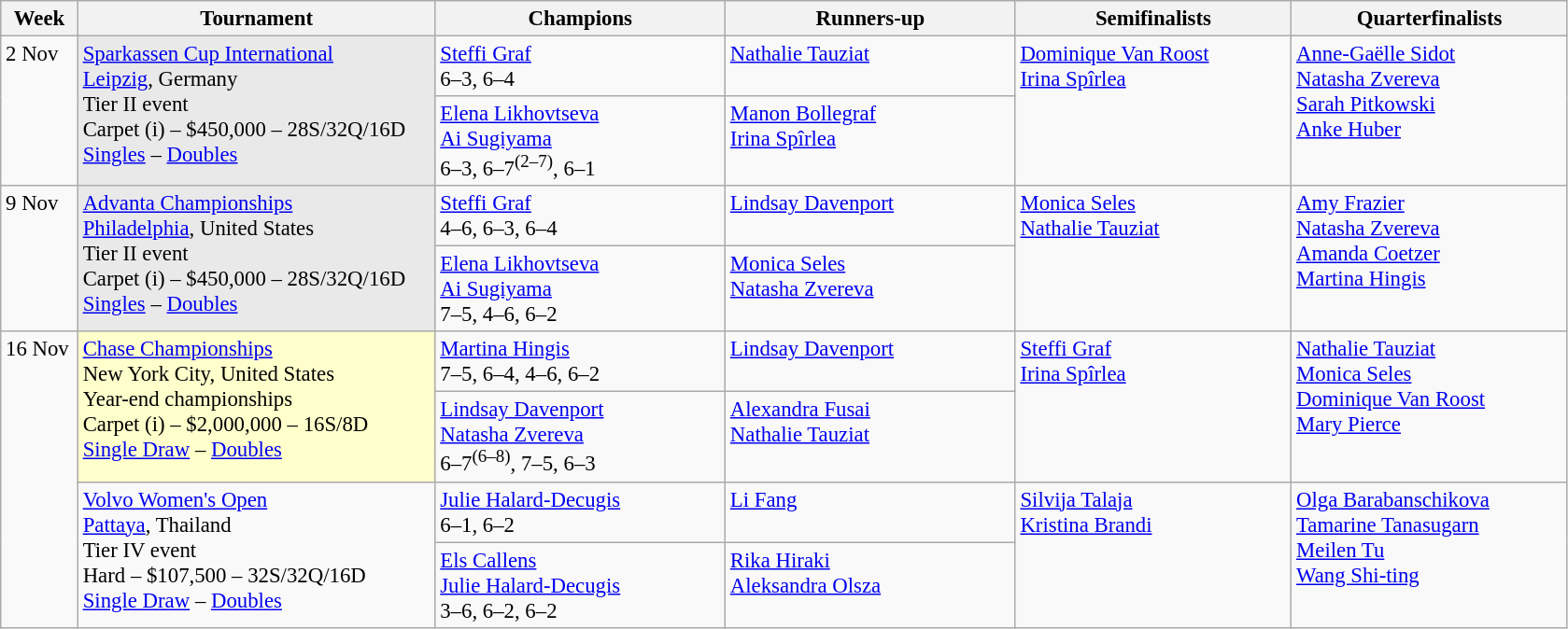<table class=wikitable style=font-size:95%>
<tr>
<th style="width:48px;">Week</th>
<th style="width:248px;">Tournament</th>
<th style="width:200px;">Champions</th>
<th style="width:200px;">Runners-up</th>
<th style="width:190px;">Semifinalists</th>
<th style="width:190px;">Quarterfinalists</th>
</tr>
<tr valign="top">
<td rowspan=2>2 Nov</td>
<td rowspan=2 bgcolor=#E9E9E9><a href='#'>Sparkassen Cup International</a><br> <a href='#'>Leipzig</a>, Germany <br> Tier II event <br> Carpet (i) – $450,000 – 28S/32Q/16D<br> <a href='#'>Singles</a> – <a href='#'>Doubles</a></td>
<td> <a href='#'>Steffi Graf</a><br>6–3, 6–4</td>
<td> <a href='#'>Nathalie Tauziat</a></td>
<td rowspan=2>  <a href='#'>Dominique Van Roost</a><br> <a href='#'>Irina Spîrlea</a></td>
<td rowspan=2> <a href='#'>Anne-Gaëlle Sidot</a><br> <a href='#'>Natasha Zvereva</a><br> <a href='#'>Sarah Pitkowski</a><br> <a href='#'>Anke Huber</a></td>
</tr>
<tr valign="top">
<td> <a href='#'>Elena Likhovtseva</a> <br>  <a href='#'>Ai Sugiyama</a><br> 6–3, 6–7<sup>(2–7)</sup>, 6–1</td>
<td> <a href='#'>Manon Bollegraf</a> <br>  <a href='#'>Irina Spîrlea</a></td>
</tr>
<tr valign=top>
<td rowspan=2>9 Nov</td>
<td rowspan=2 bgcolor=#E9E9E9><a href='#'>Advanta Championships</a><br> <a href='#'>Philadelphia</a>, United States <br> Tier II event <br> Carpet (i) – $450,000 – 28S/32Q/16D<br><a href='#'>Singles</a> – <a href='#'>Doubles</a></td>
<td> <a href='#'>Steffi Graf</a><br>4–6, 6–3, 6–4</td>
<td> <a href='#'>Lindsay Davenport</a></td>
<td rowspan=2>  <a href='#'>Monica Seles</a><br> <a href='#'>Nathalie Tauziat</a></td>
<td rowspan=2> <a href='#'>Amy Frazier</a><br> <a href='#'>Natasha Zvereva</a><br> <a href='#'>Amanda Coetzer</a><br> <a href='#'>Martina Hingis</a></td>
</tr>
<tr valign="top">
<td> <a href='#'>Elena Likhovtseva</a> <br>  <a href='#'>Ai Sugiyama</a><br> 7–5, 4–6, 6–2</td>
<td> <a href='#'>Monica Seles</a> <br>  <a href='#'>Natasha Zvereva</a></td>
</tr>
<tr valign=top>
<td rowspan=4>16 Nov</td>
<td rowspan=2 bgcolor=#FFFFCC><a href='#'>Chase Championships</a><br>New York City, United States <br>Year-end championships <br> Carpet (i) – $2,000,000 – 16S/8D<br> <a href='#'>Single Draw</a> – <a href='#'>Doubles</a></td>
<td> <a href='#'>Martina Hingis</a><br>7–5, 6–4, 4–6, 6–2</td>
<td> <a href='#'>Lindsay Davenport</a></td>
<td rowspan=2> <a href='#'>Steffi Graf</a><br> <a href='#'>Irina Spîrlea</a></td>
<td rowspan=2> <a href='#'>Nathalie Tauziat</a><br> <a href='#'>Monica Seles</a><br> <a href='#'>Dominique Van Roost</a><br> <a href='#'>Mary Pierce</a></td>
</tr>
<tr valign="top">
<td> <a href='#'>Lindsay Davenport</a> <br>  <a href='#'>Natasha Zvereva</a><br> 6–7<sup>(6–8)</sup>, 7–5, 6–3</td>
<td> <a href='#'>Alexandra Fusai</a> <br>  <a href='#'>Nathalie Tauziat</a></td>
</tr>
<tr valign=top>
<td rowspan=2><a href='#'>Volvo Women's Open</a><br><a href='#'>Pattaya</a>, Thailand <br>Tier IV event <br> Hard – $107,500 – 32S/32Q/16D<br> <a href='#'>Single Draw</a> – <a href='#'>Doubles</a></td>
<td> <a href='#'>Julie Halard-Decugis</a><br>6–1, 6–2</td>
<td> <a href='#'>Li Fang</a></td>
<td rowspan=2> <a href='#'>Silvija Talaja</a><br> <a href='#'>Kristina Brandi</a></td>
<td rowspan=2> <a href='#'>Olga Barabanschikova</a><br> <a href='#'>Tamarine Tanasugarn</a><br> <a href='#'>Meilen Tu</a><br> <a href='#'>Wang Shi-ting</a></td>
</tr>
<tr valign="top">
<td> <a href='#'>Els Callens</a> <br>  <a href='#'>Julie Halard-Decugis</a><br> 3–6, 6–2, 6–2</td>
<td> <a href='#'>Rika Hiraki</a> <br>  <a href='#'>Aleksandra Olsza</a></td>
</tr>
</table>
